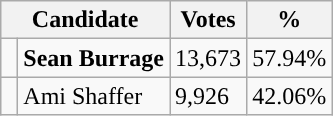<table class="wikitable">
<tr>
<th colspan="2" rowspan="1" align="center" valign="top"><strong>Candidate</strong></th>
<th valign="top"><strong>Votes</strong></th>
<th valign="top"><strong>%</strong></th>
</tr>
<tr>
<td style="background-color:"> </td>
<td><strong>Sean Burrage</strong></td>
<td>13,673</td>
<td>57.94%</td>
</tr>
<tr>
<td style="background-color:"> </td>
<td>Ami Shaffer</td>
<td>9,926</td>
<td>42.06%</td>
</tr>
</table>
